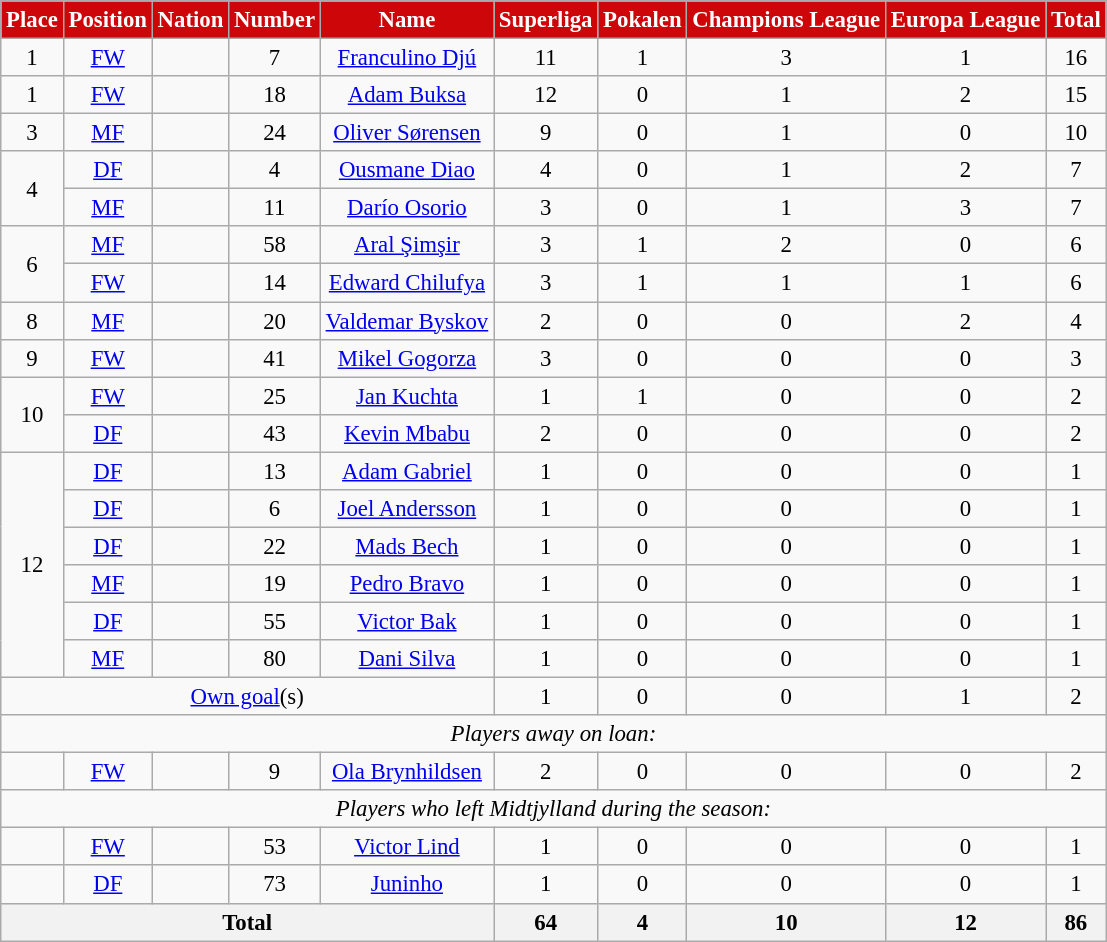<table class="wikitable" style="font-size: 95%; text-align: center">
<tr>
<th style="background:#cc0609; color:white; text-align:center;"!width=80>Place</th>
<th style="background:#cc0609; color:white; text-align:center;"!width=80>Position</th>
<th style="background:#cc0609; color:white; text-align:center;"!width=80>Nation</th>
<th style="background:#cc0609; color:white; text-align:center;"!width=80>Number</th>
<th style="background:#cc0609; color:white; text-align:center;"!width=150>Name</th>
<th style="background:#cc0609; color:white; text-align:center;"!width=150>Superliga</th>
<th style="background:#cc0609; color:white; text-align:center;"!width=150>Pokalen</th>
<th style="background:#cc0609; color:white; text-align:center;"!width=150>Champions League</th>
<th style="background:#cc0609; color:white; text-align:center;"!width=150>Europa League</th>
<th style="background:#cc0609; color:white; text-align:center;"!width=80>Total</th>
</tr>
<tr>
<td rowspan=1>1</td>
<td><a href='#'>FW</a></td>
<td></td>
<td>7</td>
<td><a href='#'>Franculino Djú</a></td>
<td>11</td>
<td>1</td>
<td>3</td>
<td>1</td>
<td>16</td>
</tr>
<tr>
<td rowspan=1>1</td>
<td><a href='#'>FW</a></td>
<td></td>
<td>18</td>
<td><a href='#'>Adam Buksa</a></td>
<td>12</td>
<td>0</td>
<td>1</td>
<td>2</td>
<td>15</td>
</tr>
<tr>
<td rowspan=1>3</td>
<td><a href='#'>MF</a></td>
<td></td>
<td>24</td>
<td><a href='#'>Oliver Sørensen</a></td>
<td>9</td>
<td>0</td>
<td>1</td>
<td>0</td>
<td>10</td>
</tr>
<tr>
<td rowspan=2>4</td>
<td><a href='#'>DF</a></td>
<td></td>
<td>4</td>
<td><a href='#'>Ousmane Diao</a></td>
<td>4</td>
<td>0</td>
<td>1</td>
<td>2</td>
<td>7</td>
</tr>
<tr>
<td><a href='#'>MF</a></td>
<td></td>
<td>11</td>
<td><a href='#'>Darío Osorio</a></td>
<td>3</td>
<td>0</td>
<td>1</td>
<td>3</td>
<td>7</td>
</tr>
<tr>
<td rowspan=2>6</td>
<td><a href='#'>MF</a></td>
<td></td>
<td>58</td>
<td><a href='#'>Aral Şimşir</a></td>
<td>3</td>
<td>1</td>
<td>2</td>
<td>0</td>
<td>6</td>
</tr>
<tr>
<td><a href='#'>FW</a></td>
<td></td>
<td>14</td>
<td><a href='#'>Edward Chilufya</a></td>
<td>3</td>
<td>1</td>
<td>1</td>
<td>1</td>
<td>6</td>
</tr>
<tr>
<td rowspan=1>8</td>
<td><a href='#'>MF</a></td>
<td></td>
<td>20</td>
<td><a href='#'>Valdemar Byskov</a></td>
<td>2</td>
<td>0</td>
<td>0</td>
<td>2</td>
<td>4</td>
</tr>
<tr>
<td rowspan=1>9</td>
<td><a href='#'>FW</a></td>
<td></td>
<td>41</td>
<td><a href='#'>Mikel Gogorza</a></td>
<td>3</td>
<td>0</td>
<td>0</td>
<td>0</td>
<td>3</td>
</tr>
<tr>
<td rowspan=2>10</td>
<td><a href='#'>FW</a></td>
<td></td>
<td>25</td>
<td><a href='#'>Jan Kuchta</a></td>
<td>1</td>
<td>1</td>
<td>0</td>
<td>0</td>
<td>2</td>
</tr>
<tr>
<td><a href='#'>DF</a></td>
<td></td>
<td>43</td>
<td><a href='#'>Kevin Mbabu</a></td>
<td>2</td>
<td>0</td>
<td>0</td>
<td>0</td>
<td>2</td>
</tr>
<tr>
<td rowspan=6>12</td>
<td><a href='#'>DF</a></td>
<td></td>
<td>13</td>
<td><a href='#'>Adam Gabriel</a></td>
<td>1</td>
<td>0</td>
<td>0</td>
<td>0</td>
<td>1</td>
</tr>
<tr>
<td><a href='#'>DF</a></td>
<td></td>
<td>6</td>
<td><a href='#'>Joel Andersson</a></td>
<td>1</td>
<td>0</td>
<td>0</td>
<td>0</td>
<td>1</td>
</tr>
<tr>
<td><a href='#'>DF</a></td>
<td></td>
<td>22</td>
<td><a href='#'>Mads Bech</a></td>
<td>1</td>
<td>0</td>
<td>0</td>
<td>0</td>
<td>1</td>
</tr>
<tr>
<td><a href='#'>MF</a></td>
<td></td>
<td>19</td>
<td><a href='#'>Pedro Bravo</a></td>
<td>1</td>
<td>0</td>
<td>0</td>
<td>0</td>
<td>1</td>
</tr>
<tr>
<td><a href='#'>DF</a></td>
<td></td>
<td>55</td>
<td><a href='#'>Victor Bak</a></td>
<td>1</td>
<td>0</td>
<td>0</td>
<td>0</td>
<td>1</td>
</tr>
<tr>
<td><a href='#'>MF</a></td>
<td></td>
<td>80</td>
<td><a href='#'>Dani Silva</a></td>
<td>1</td>
<td>0</td>
<td>0</td>
<td>0</td>
<td>1</td>
</tr>
<tr>
<td colspan=5><a href='#'>Own goal</a>(s)</td>
<td>1</td>
<td>0</td>
<td>0</td>
<td>1</td>
<td>2</td>
</tr>
<tr>
<td colspan="14"><em>Players away on loan:</em></td>
</tr>
<tr>
<td></td>
<td><a href='#'>FW</a></td>
<td></td>
<td>9</td>
<td><a href='#'>Ola Brynhildsen</a></td>
<td>2</td>
<td>0</td>
<td>0</td>
<td>0</td>
<td>2</td>
</tr>
<tr>
<td colspan="14"><em>Players who left Midtjylland during the season:</em></td>
</tr>
<tr>
<td></td>
<td><a href='#'>FW</a></td>
<td></td>
<td>53</td>
<td><a href='#'>Victor Lind</a></td>
<td>1</td>
<td>0</td>
<td>0</td>
<td>0</td>
<td>1</td>
</tr>
<tr>
<td></td>
<td><a href='#'>DF</a></td>
<td></td>
<td>73</td>
<td><a href='#'>Juninho</a></td>
<td>1</td>
<td>0</td>
<td>0</td>
<td>0</td>
<td>1</td>
</tr>
<tr>
<th colspan=5>Total</th>
<th>64</th>
<th>4</th>
<th>10</th>
<th>12</th>
<th>86</th>
</tr>
</table>
